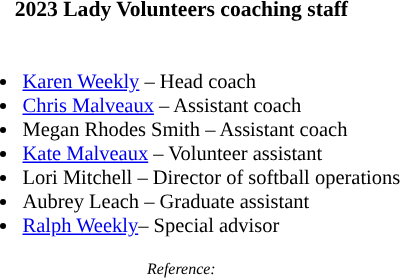<table class="toccolours" style="border-collapse:collapse; font-size:90%;">
<tr>
<th colspan=9>2023 Lady Volunteers coaching staff</th>
</tr>
<tr>
<td style="text-align: left; font-size: 95%;" valign="top"><br><ul><li><a href='#'>Karen Weekly</a> – Head coach</li><li><a href='#'>Chris Malveaux</a> – Assistant coach</li><li>Megan Rhodes Smith – Assistant coach</li><li><a href='#'>Kate Malveaux</a> – Volunteer assistant</li><li>Lori Mitchell – Director of softball operations</li><li>Aubrey Leach – Graduate assistant</li><li><a href='#'>Ralph Weekly</a>– Special advisor</li></ul></td>
</tr>
<tr>
<td colspan="4"  style="font-size:8pt; text-align:center;"><em>Reference:</em> </td>
</tr>
</table>
